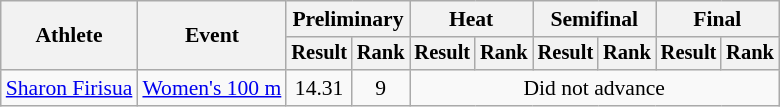<table class="wikitable" style="font-size:90%">
<tr>
<th rowspan="2">Athlete</th>
<th rowspan="2">Event</th>
<th colspan="2">Preliminary</th>
<th colspan="2">Heat</th>
<th colspan="2">Semifinal</th>
<th colspan="2">Final</th>
</tr>
<tr style="font-size:95%">
<th>Result</th>
<th>Rank</th>
<th>Result</th>
<th>Rank</th>
<th>Result</th>
<th>Rank</th>
<th>Result</th>
<th>Rank</th>
</tr>
<tr align=center>
<td align=left><a href='#'>Sharon Firisua</a></td>
<td align=left><a href='#'>Women's 100 m</a></td>
<td>14.31 <strong></strong></td>
<td>9</td>
<td colspan=6>Did not advance</td>
</tr>
</table>
